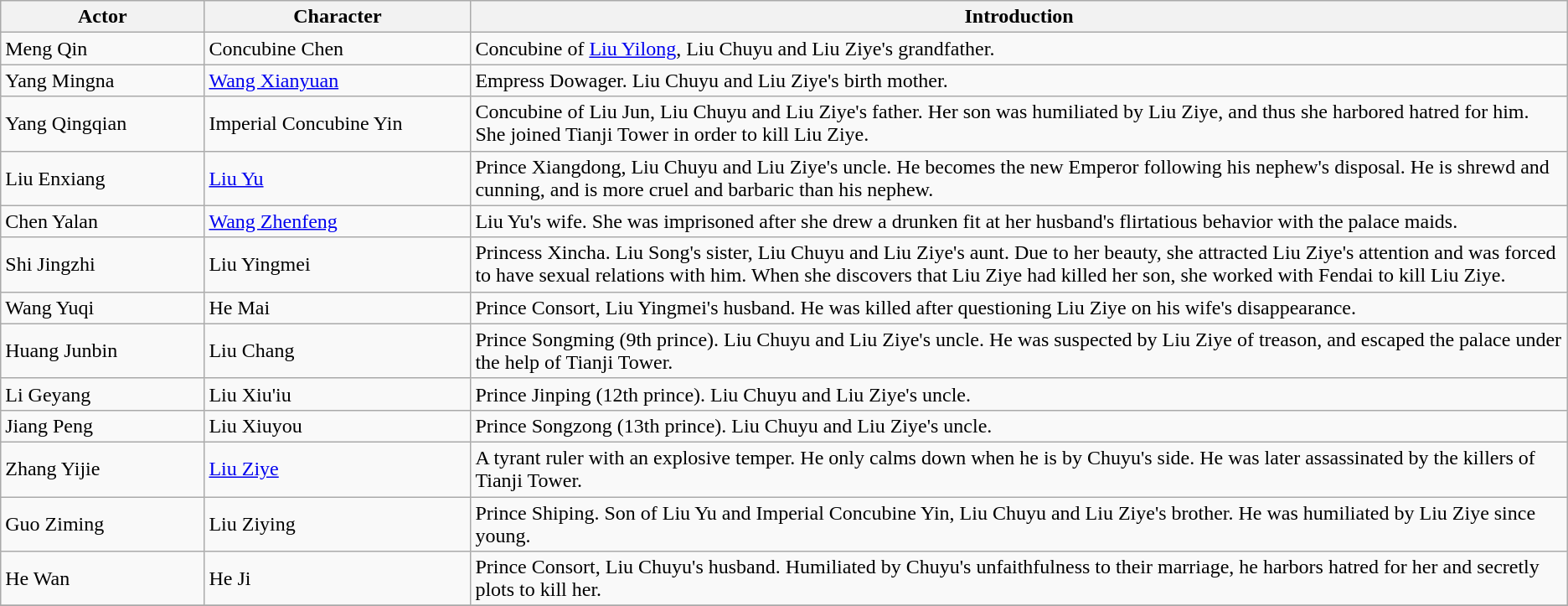<table class="wikitable">
<tr>
<th style="width:13%">Actor</th>
<th style="width:17%">Character</th>
<th>Introduction</th>
</tr>
<tr>
<td>Meng Qin</td>
<td>Concubine Chen</td>
<td>Concubine of <a href='#'>Liu Yilong</a>, Liu Chuyu and Liu Ziye's grandfather.</td>
</tr>
<tr>
<td>Yang Mingna</td>
<td><a href='#'>Wang Xianyuan</a></td>
<td>Empress Dowager. Liu Chuyu and Liu Ziye's birth mother.</td>
</tr>
<tr>
<td>Yang Qingqian</td>
<td>Imperial Concubine Yin</td>
<td>Concubine of Liu Jun, Liu Chuyu and Liu Ziye's father. Her son was humiliated by Liu Ziye, and thus she harbored hatred for him. She joined Tianji Tower in order to kill Liu Ziye.</td>
</tr>
<tr>
<td>Liu Enxiang</td>
<td><a href='#'>Liu Yu</a></td>
<td>Prince Xiangdong, Liu Chuyu and Liu Ziye's uncle. He becomes the new Emperor following his nephew's disposal. He is shrewd and cunning, and is more cruel and barbaric than his nephew.</td>
</tr>
<tr>
<td>Chen Yalan</td>
<td><a href='#'>Wang Zhenfeng</a></td>
<td>Liu Yu's wife. She was imprisoned after she drew a drunken fit at her husband's flirtatious behavior with the palace maids.</td>
</tr>
<tr>
<td>Shi Jingzhi</td>
<td>Liu Yingmei</td>
<td>Princess Xincha. Liu Song's sister, Liu Chuyu and Liu Ziye's aunt. Due to her beauty, she attracted Liu Ziye's attention and was forced to have sexual relations with him. When she discovers that Liu Ziye had killed her son, she worked with Fendai to kill Liu Ziye.</td>
</tr>
<tr>
<td>Wang Yuqi</td>
<td>He Mai</td>
<td>Prince Consort, Liu Yingmei's husband. He was killed after questioning Liu Ziye on his wife's disappearance.</td>
</tr>
<tr>
<td>Huang Junbin</td>
<td>Liu Chang</td>
<td>Prince Songming (9th prince). Liu Chuyu and Liu Ziye's uncle. He was suspected by Liu Ziye of treason, and escaped the palace under the help of Tianji Tower.</td>
</tr>
<tr>
<td>Li Geyang</td>
<td>Liu Xiu'iu</td>
<td>Prince Jinping (12th prince). Liu Chuyu and Liu Ziye's uncle.</td>
</tr>
<tr>
<td>Jiang Peng</td>
<td>Liu Xiuyou</td>
<td>Prince Songzong (13th prince). Liu Chuyu and Liu Ziye's uncle.</td>
</tr>
<tr>
<td>Zhang Yijie</td>
<td><a href='#'>Liu Ziye</a></td>
<td>A tyrant ruler with an explosive temper. He only calms down when he is by Chuyu's side. He was later assassinated by the killers of Tianji Tower.</td>
</tr>
<tr>
<td>Guo Ziming</td>
<td>Liu Ziying</td>
<td>Prince Shiping. Son of Liu Yu and Imperial Concubine Yin, Liu Chuyu and Liu Ziye's brother. He was humiliated by Liu Ziye since young.</td>
</tr>
<tr>
<td>He Wan</td>
<td>He Ji</td>
<td>Prince Consort, Liu Chuyu's husband. Humiliated by Chuyu's unfaithfulness to their marriage, he harbors hatred for her and secretly plots to kill her.</td>
</tr>
<tr>
</tr>
</table>
